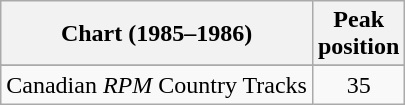<table class="wikitable sortable">
<tr>
<th align="left">Chart (1985–1986)</th>
<th align="center">Peak<br>position</th>
</tr>
<tr>
</tr>
<tr>
<td align="left">Canadian <em>RPM</em> Country Tracks</td>
<td align="center">35</td>
</tr>
</table>
